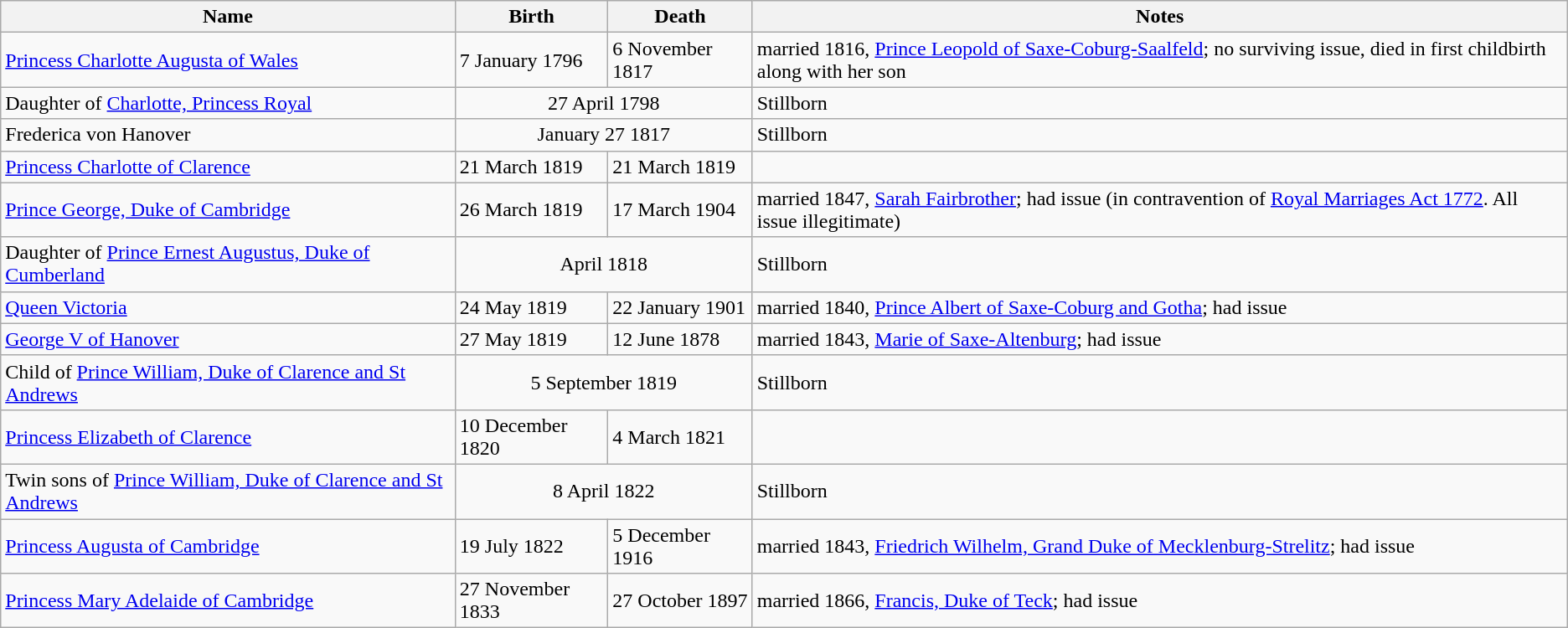<table class="wikitable">
<tr>
<th>Name</th>
<th>Birth</th>
<th>Death</th>
<th>Notes</th>
</tr>
<tr>
<td><a href='#'>Princess Charlotte Augusta of Wales</a></td>
<td>7 January 1796</td>
<td>6 November 1817</td>
<td>married 1816, <a href='#'>Prince Leopold of Saxe-Coburg-Saalfeld</a>; no surviving issue, died in first childbirth along with her son</td>
</tr>
<tr>
<td>Daughter of <a href='#'>Charlotte, Princess Royal</a></td>
<td colspan="2" style="text-align: center">27 April 1798</td>
<td>Stillborn</td>
</tr>
<tr>
<td>Frederica von Hanover</td>
<td colspan="2" style="text-align: center">January 27 1817</td>
<td>Stillborn</td>
</tr>
<tr>
<td><a href='#'>Princess Charlotte of Clarence</a></td>
<td>21 March 1819</td>
<td>21 March 1819</td>
<td></td>
</tr>
<tr>
<td><a href='#'>Prince George, Duke of Cambridge</a></td>
<td>26 March 1819</td>
<td>17 March 1904</td>
<td>married 1847, <a href='#'>Sarah Fairbrother</a>; had issue (in contravention of <a href='#'>Royal Marriages Act 1772</a>. All issue illegitimate)</td>
</tr>
<tr>
<td>Daughter of <a href='#'>Prince Ernest Augustus, Duke of Cumberland</a></td>
<td colspan="2" style="text-align: center">April 1818</td>
<td>Stillborn</td>
</tr>
<tr>
<td><a href='#'>Queen Victoria</a></td>
<td>24 May 1819</td>
<td>22 January 1901</td>
<td>married 1840, <a href='#'>Prince Albert of Saxe-Coburg and Gotha</a>; had issue</td>
</tr>
<tr>
<td><a href='#'>George V of Hanover</a></td>
<td>27 May 1819</td>
<td>12 June 1878</td>
<td>married 1843, <a href='#'>Marie of Saxe-Altenburg</a>; had issue</td>
</tr>
<tr>
<td>Child of <a href='#'>Prince William, Duke of Clarence and St Andrews</a></td>
<td colspan="2" style="text-align: center">5 September 1819</td>
<td>Stillborn</td>
</tr>
<tr>
<td><a href='#'>Princess Elizabeth of Clarence</a></td>
<td>10 December 1820</td>
<td>4 March 1821</td>
<td></td>
</tr>
<tr>
<td>Twin sons of <a href='#'>Prince William, Duke of Clarence and St Andrews</a></td>
<td colspan="2" style="text-align: center">8 April 1822</td>
<td>Stillborn</td>
</tr>
<tr>
<td><a href='#'>Princess Augusta of Cambridge</a></td>
<td>19 July 1822</td>
<td>5 December 1916</td>
<td>married 1843, <a href='#'>Friedrich Wilhelm, Grand Duke of Mecklenburg-Strelitz</a>; had issue</td>
</tr>
<tr>
<td><a href='#'>Princess Mary Adelaide of Cambridge</a></td>
<td>27 November 1833</td>
<td>27 October 1897</td>
<td>married 1866, <a href='#'>Francis, Duke of Teck</a>; had issue</td>
</tr>
</table>
